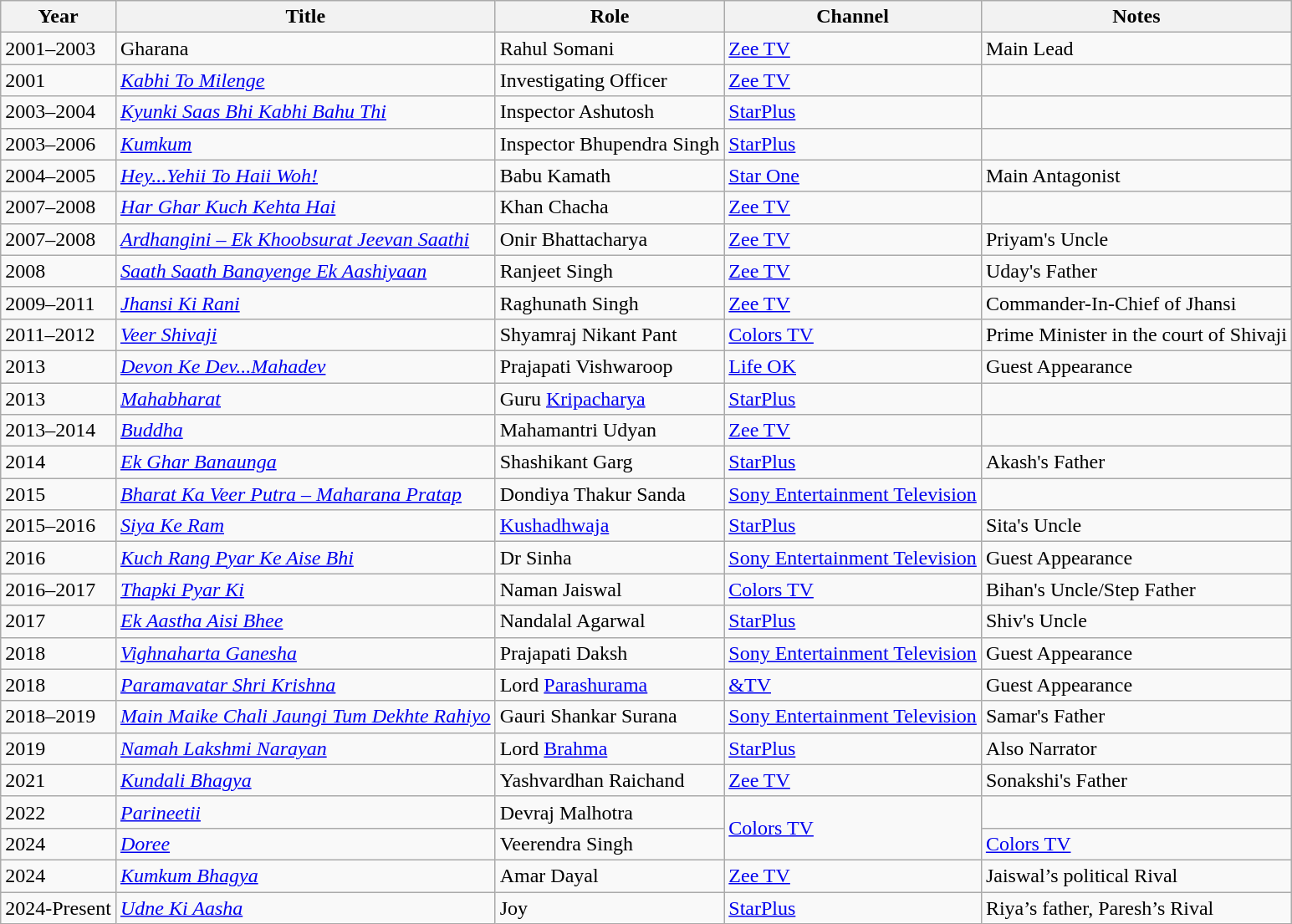<table class="wikitable sortable">
<tr>
<th>Year</th>
<th>Title</th>
<th>Role</th>
<th>Channel</th>
<th class="unsortable">Notes</th>
</tr>
<tr>
<td>2001–2003</td>
<td>Gharana</td>
<td>Rahul Somani</td>
<td><a href='#'>Zee TV</a></td>
<td>Main Lead</td>
</tr>
<tr>
<td>2001</td>
<td><em><a href='#'>Kabhi To Milenge</a></em></td>
<td>Investigating Officer</td>
<td><a href='#'>Zee TV</a></td>
<td></td>
</tr>
<tr>
<td>2003–2004</td>
<td><em><a href='#'>Kyunki Saas Bhi Kabhi Bahu Thi</a></em></td>
<td>Inspector Ashutosh</td>
<td><a href='#'>StarPlus</a></td>
<td></td>
</tr>
<tr>
<td>2003–2006</td>
<td><em><a href='#'>Kumkum</a></em></td>
<td>Inspector Bhupendra Singh</td>
<td><a href='#'>StarPlus</a></td>
<td></td>
</tr>
<tr>
<td>2004–2005</td>
<td><em><a href='#'>Hey...Yehii To Haii Woh!</a></em></td>
<td>Babu Kamath</td>
<td><a href='#'>Star One</a></td>
<td>Main Antagonist</td>
</tr>
<tr>
<td>2007–2008</td>
<td><em><a href='#'>Har Ghar Kuch Kehta Hai</a></em></td>
<td>Khan Chacha</td>
<td><a href='#'>Zee TV</a></td>
<td></td>
</tr>
<tr>
<td>2007–2008</td>
<td><em><a href='#'>Ardhangini – Ek Khoobsurat Jeevan Saathi</a></em></td>
<td>Onir Bhattacharya</td>
<td><a href='#'>Zee TV</a></td>
<td>Priyam's Uncle</td>
</tr>
<tr>
<td>2008</td>
<td><em><a href='#'>Saath Saath Banayenge Ek Aashiyaan</a></em></td>
<td>Ranjeet Singh</td>
<td><a href='#'>Zee TV</a></td>
<td>Uday's Father</td>
</tr>
<tr>
<td>2009–2011</td>
<td><em><a href='#'>Jhansi Ki Rani</a></em></td>
<td>Raghunath Singh</td>
<td><a href='#'>Zee TV</a></td>
<td>Commander-In-Chief of Jhansi</td>
</tr>
<tr>
<td>2011–2012</td>
<td><em><a href='#'>Veer Shivaji</a></em></td>
<td>Shyamraj Nikant Pant</td>
<td><a href='#'>Colors TV</a></td>
<td>Prime Minister in the court of Shivaji</td>
</tr>
<tr>
<td>2013</td>
<td><em><a href='#'>Devon Ke Dev...Mahadev</a></em></td>
<td>Prajapati Vishwaroop</td>
<td><a href='#'>Life OK</a></td>
<td>Guest Appearance</td>
</tr>
<tr>
<td>2013</td>
<td><em><a href='#'>Mahabharat</a></em></td>
<td>Guru <a href='#'>Kripacharya</a></td>
<td><a href='#'>StarPlus</a></td>
<td></td>
</tr>
<tr>
<td>2013–2014</td>
<td><em><a href='#'>Buddha</a></em></td>
<td>Mahamantri Udyan</td>
<td><a href='#'>Zee TV</a></td>
<td></td>
</tr>
<tr>
<td>2014</td>
<td><em><a href='#'>Ek Ghar Banaunga</a></em></td>
<td>Shashikant Garg</td>
<td><a href='#'>StarPlus</a></td>
<td>Akash's Father</td>
</tr>
<tr>
<td>2015</td>
<td><em><a href='#'>Bharat Ka Veer Putra – Maharana Pratap</a></em></td>
<td>Dondiya Thakur Sanda</td>
<td><a href='#'>Sony Entertainment Television</a></td>
<td></td>
</tr>
<tr>
<td>2015–2016</td>
<td><em><a href='#'>Siya Ke Ram</a></em></td>
<td><a href='#'>Kushadhwaja</a></td>
<td><a href='#'>StarPlus</a></td>
<td>Sita's Uncle</td>
</tr>
<tr>
<td>2016</td>
<td><em><a href='#'>Kuch Rang Pyar Ke Aise Bhi</a></em></td>
<td>Dr Sinha</td>
<td><a href='#'>Sony Entertainment Television</a></td>
<td>Guest Appearance</td>
</tr>
<tr>
<td>2016–2017</td>
<td><em><a href='#'>Thapki Pyar Ki</a></em></td>
<td>Naman Jaiswal</td>
<td><a href='#'>Colors TV</a></td>
<td>Bihan's Uncle/Step Father</td>
</tr>
<tr>
<td>2017</td>
<td><em><a href='#'>Ek Aastha Aisi Bhee</a></em></td>
<td>Nandalal Agarwal</td>
<td><a href='#'>StarPlus</a></td>
<td>Shiv's Uncle</td>
</tr>
<tr>
<td>2018</td>
<td><em><a href='#'>Vighnaharta Ganesha</a></em></td>
<td>Prajapati Daksh </td>
<td><a href='#'>Sony Entertainment Television</a></td>
<td>Guest Appearance</td>
</tr>
<tr>
<td>2018</td>
<td><em><a href='#'>Paramavatar Shri Krishna</a></em></td>
<td>Lord <a href='#'>Parashurama</a></td>
<td><a href='#'>&TV</a></td>
<td>Guest Appearance</td>
</tr>
<tr>
<td>2018–2019</td>
<td><em><a href='#'>Main Maike Chali Jaungi Tum Dekhte Rahiyo</a></em></td>
<td>Gauri Shankar Surana</td>
<td><a href='#'>Sony Entertainment Television</a></td>
<td>Samar's Father</td>
</tr>
<tr>
<td>2019</td>
<td><em><a href='#'>Namah Lakshmi Narayan</a></em></td>
<td>Lord <a href='#'>Brahma</a></td>
<td><a href='#'>StarPlus</a></td>
<td>Also Narrator</td>
</tr>
<tr>
<td>2021</td>
<td><em><a href='#'>Kundali Bhagya</a></em></td>
<td>Yashvardhan Raichand </td>
<td><a href='#'>Zee TV</a></td>
<td>Sonakshi's Father</td>
</tr>
<tr>
<td>2022</td>
<td><em><a href='#'>Parineetii</a></em></td>
<td>Devraj Malhotra</td>
<td rowspan="2"><a href='#'>Colors TV</a></td>
<td></td>
</tr>
<tr>
<td>2024</td>
<td><em><a href='#'>Doree</a></em></td>
<td>Veerendra Singh</td>
<td><a href='#'>Colors TV</a></td>
</tr>
<tr>
<td>2024</td>
<td><em><a href='#'>Kumkum Bhagya</a></em></td>
<td>Amar Dayal</td>
<td><a href='#'>Zee TV</a></td>
<td>Jaiswal’s political Rival</td>
</tr>
<tr>
<td>2024-Present</td>
<td><em><a href='#'>Udne Ki Aasha</a></em></td>
<td>Joy</td>
<td><a href='#'>StarPlus</a></td>
<td>Riya’s father, Paresh’s Rival</td>
</tr>
</table>
